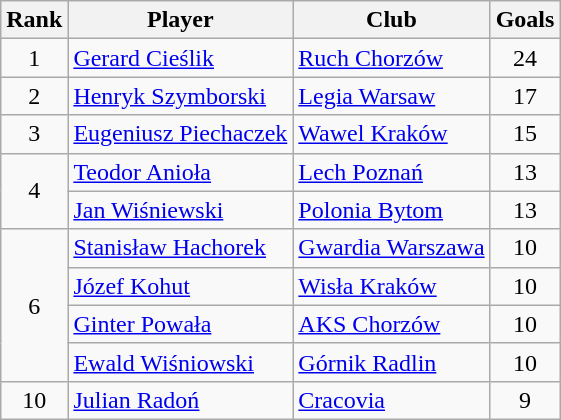<table class="wikitable" style="text-align:center">
<tr>
<th>Rank</th>
<th>Player</th>
<th>Club</th>
<th>Goals</th>
</tr>
<tr>
<td rowspan="1">1</td>
<td align="left"> <a href='#'>Gerard Cieślik</a></td>
<td align="left"><a href='#'>Ruch Chorzów</a></td>
<td>24</td>
</tr>
<tr>
<td rowspan="1">2</td>
<td align="left"> <a href='#'>Henryk Szymborski</a></td>
<td align="left"><a href='#'>Legia Warsaw</a></td>
<td>17</td>
</tr>
<tr>
<td rowspan="1">3</td>
<td align="left"> <a href='#'>Eugeniusz Piechaczek</a></td>
<td align="left"><a href='#'>Wawel Kraków</a></td>
<td>15</td>
</tr>
<tr>
<td rowspan="2">4</td>
<td align="left"> <a href='#'>Teodor Anioła</a></td>
<td align="left"><a href='#'>Lech Poznań</a></td>
<td>13</td>
</tr>
<tr>
<td align="left"> <a href='#'>Jan Wiśniewski</a></td>
<td align="left"><a href='#'>Polonia Bytom</a></td>
<td>13</td>
</tr>
<tr>
<td rowspan="4">6</td>
<td align="left"> <a href='#'>Stanisław Hachorek</a></td>
<td align="left"><a href='#'>Gwardia Warszawa</a></td>
<td>10</td>
</tr>
<tr>
<td align="left"> <a href='#'>Józef Kohut</a></td>
<td align="left"><a href='#'>Wisła Kraków</a></td>
<td>10</td>
</tr>
<tr>
<td align="left"> <a href='#'>Ginter Powała</a></td>
<td align="left"><a href='#'>AKS Chorzów</a></td>
<td>10</td>
</tr>
<tr>
<td align="left"> <a href='#'>Ewald Wiśniowski</a></td>
<td align="left"><a href='#'>Górnik Radlin</a></td>
<td>10</td>
</tr>
<tr>
<td rowspan="1">10</td>
<td align="left"> <a href='#'>Julian Radoń</a></td>
<td align="left"><a href='#'>Cracovia</a></td>
<td>9</td>
</tr>
</table>
